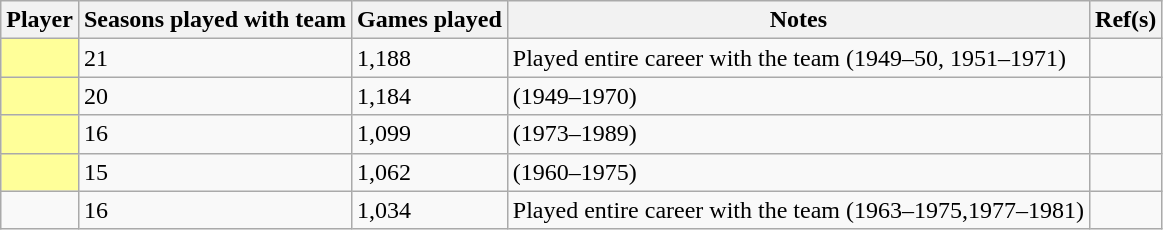<table class="wikitable sortable plainrowheaders">
<tr>
<th scope="col">Player</th>
<th scope="col">Seasons played with team</th>
<th scope="col">Games played</th>
<th scope="col">Notes</th>
<th scope="col" class="unsortable">Ref(s)</th>
</tr>
<tr>
<td style="background:#FFFF99"></td>
<td>21</td>
<td>1,188</td>
<td>Played entire career with the team (1949–50, 1951–1971)</td>
<td></td>
</tr>
<tr>
<td style="background:#FFFF99"></td>
<td>20</td>
<td>1,184</td>
<td>(1949–1970)</td>
<td></td>
</tr>
<tr>
<td style="background:#FFFF99"></td>
<td>16</td>
<td>1,099</td>
<td>(1973–1989)</td>
<td></td>
</tr>
<tr>
<td style="background:#FFFF99"></td>
<td>15</td>
<td>1,062</td>
<td>(1960–1975)</td>
<td></td>
</tr>
<tr>
<td></td>
<td>16</td>
<td>1,034</td>
<td>Played entire career with the team (1963–1975,1977–1981)</td>
<td></td>
</tr>
</table>
